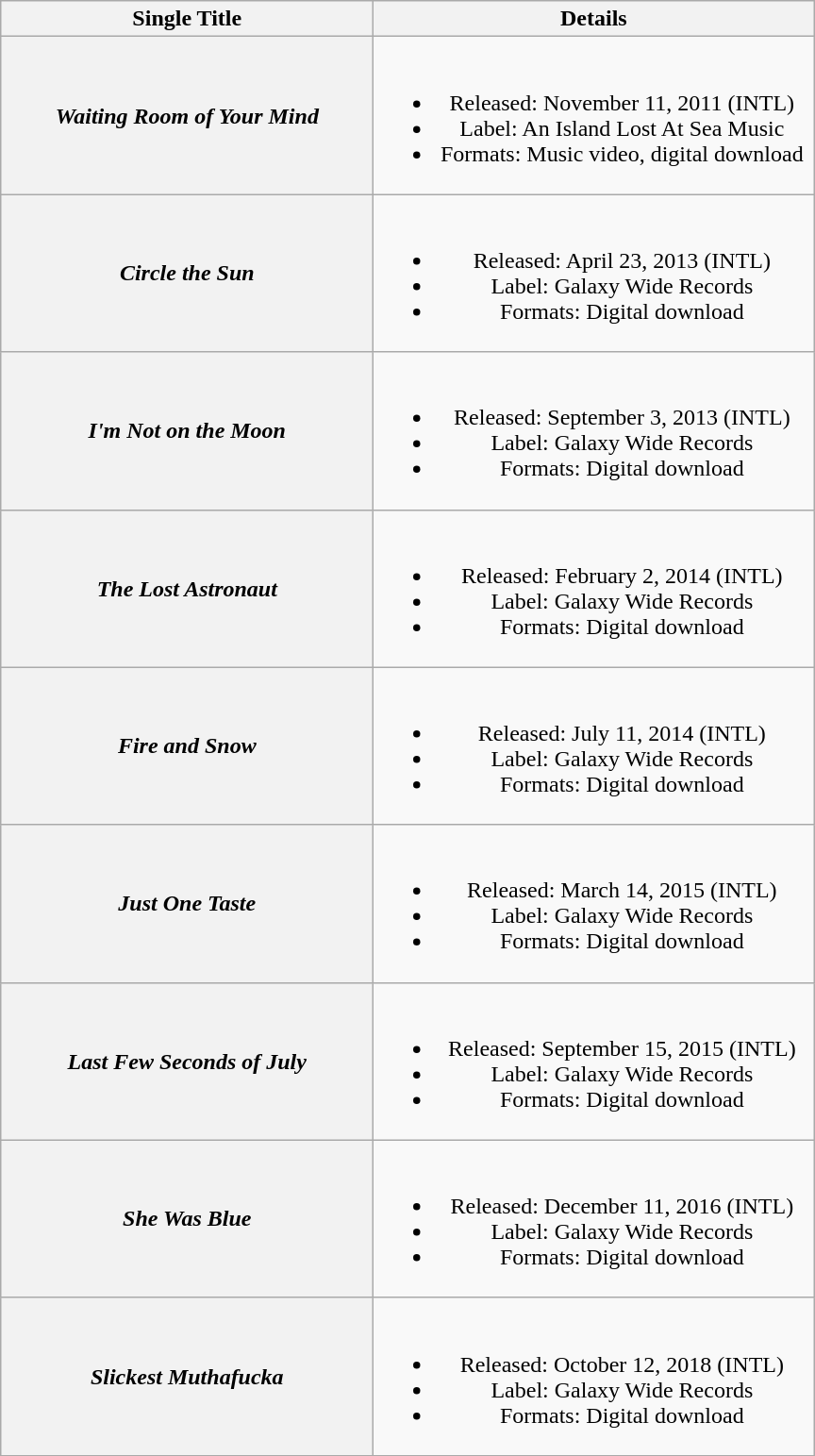<table class="wikitable plainrowheaders" style="text-align:center;">
<tr>
<th scope="col" style="width:16em;">Single Title</th>
<th scope="col" style="width:19em;">Details</th>
</tr>
<tr>
<th scope="row"><em>Waiting Room of Your Mind</em></th>
<td><br><ul><li>Released: November 11, 2011 <span>(INTL)</span></li><li>Label: An Island Lost At Sea Music</li><li>Formats: Music video, digital download</li></ul></td>
</tr>
<tr>
<th scope="row"><em>Circle the Sun</em></th>
<td><br><ul><li>Released: April 23, 2013 <span>(INTL)</span></li><li>Label: Galaxy Wide Records</li><li>Formats: Digital download</li></ul></td>
</tr>
<tr>
<th scope="row"><em>I'm Not on the Moon</em></th>
<td><br><ul><li>Released: September 3, 2013 <span>(INTL)</span></li><li>Label: Galaxy Wide Records</li><li>Formats: Digital download</li></ul></td>
</tr>
<tr>
<th scope="row"><em>The Lost Astronaut</em></th>
<td><br><ul><li>Released: February 2, 2014 <span>(INTL)</span></li><li>Label: Galaxy Wide Records</li><li>Formats: Digital download</li></ul></td>
</tr>
<tr>
<th scope="row"><em>Fire and Snow</em></th>
<td><br><ul><li>Released: July 11, 2014 <span>(INTL)</span></li><li>Label: Galaxy Wide Records</li><li>Formats: Digital download</li></ul></td>
</tr>
<tr>
<th scope="row"><em>Just One Taste</em></th>
<td><br><ul><li>Released: March 14, 2015 <span>(INTL)</span></li><li>Label: Galaxy Wide Records</li><li>Formats: Digital download</li></ul></td>
</tr>
<tr>
<th scope="row"><em>Last Few Seconds of July</em></th>
<td><br><ul><li>Released: September 15, 2015 <span>(INTL)</span></li><li>Label: Galaxy Wide Records</li><li>Formats: Digital download</li></ul></td>
</tr>
<tr>
<th scope="row"><em>She Was Blue</em></th>
<td><br><ul><li>Released: December 11, 2016 <span>(INTL)</span></li><li>Label: Galaxy Wide Records</li><li>Formats: Digital download</li></ul></td>
</tr>
<tr>
<th scope="row"><em>Slickest Muthafucka</em></th>
<td><br><ul><li>Released: October 12, 2018 <span>(INTL)</span></li><li>Label: Galaxy Wide Records</li><li>Formats: Digital download</li></ul></td>
</tr>
</table>
